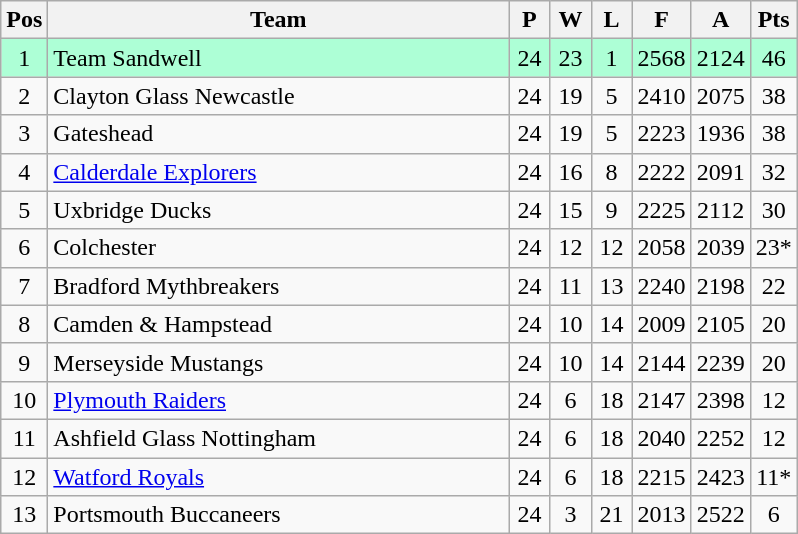<table class="wikitable" style="font-size: 100%">
<tr>
<th width=20>Pos</th>
<th width=300>Team</th>
<th width=20>P</th>
<th width=20>W</th>
<th width=20>L</th>
<th width=20>F</th>
<th width=20>A</th>
<th width=20>Pts</th>
</tr>
<tr align=center style="background: #ADFFD6;">
<td>1</td>
<td align="left">Team Sandwell</td>
<td>24</td>
<td>23</td>
<td>1</td>
<td>2568</td>
<td>2124</td>
<td>46</td>
</tr>
<tr align=center style="background: ;">
<td>2</td>
<td align="left">Clayton Glass Newcastle</td>
<td>24</td>
<td>19</td>
<td>5</td>
<td>2410</td>
<td>2075</td>
<td>38</td>
</tr>
<tr align=center style="background: ;">
<td>3</td>
<td align="left">Gateshead</td>
<td>24</td>
<td>19</td>
<td>5</td>
<td>2223</td>
<td>1936</td>
<td>38</td>
</tr>
<tr align=center style="background: ;">
<td>4</td>
<td align="left"><a href='#'>Calderdale Explorers</a></td>
<td>24</td>
<td>16</td>
<td>8</td>
<td>2222</td>
<td>2091</td>
<td>32</td>
</tr>
<tr align=center>
<td>5</td>
<td align="left">Uxbridge Ducks</td>
<td>24</td>
<td>15</td>
<td>9</td>
<td>2225</td>
<td>2112</td>
<td>30</td>
</tr>
<tr align=center>
<td>6</td>
<td align="left">Colchester</td>
<td>24</td>
<td>12</td>
<td>12</td>
<td>2058</td>
<td>2039</td>
<td>23*</td>
</tr>
<tr align=center>
<td>7</td>
<td align="left">Bradford Mythbreakers</td>
<td>24</td>
<td>11</td>
<td>13</td>
<td>2240</td>
<td>2198</td>
<td>22</td>
</tr>
<tr align=center>
<td>8</td>
<td align="left">Camden & Hampstead</td>
<td>24</td>
<td>10</td>
<td>14</td>
<td>2009</td>
<td>2105</td>
<td>20</td>
</tr>
<tr align=center>
<td>9</td>
<td align="left">Merseyside Mustangs</td>
<td>24</td>
<td>10</td>
<td>14</td>
<td>2144</td>
<td>2239</td>
<td>20</td>
</tr>
<tr align=center>
<td>10</td>
<td align="left"><a href='#'>Plymouth Raiders</a></td>
<td>24</td>
<td>6</td>
<td>18</td>
<td>2147</td>
<td>2398</td>
<td>12</td>
</tr>
<tr align=center>
<td>11</td>
<td align="left">Ashfield Glass Nottingham</td>
<td>24</td>
<td>6</td>
<td>18</td>
<td>2040</td>
<td>2252</td>
<td>12</td>
</tr>
<tr align=center>
<td>12</td>
<td align="left"><a href='#'>Watford Royals</a></td>
<td>24</td>
<td>6</td>
<td>18</td>
<td>2215</td>
<td>2423</td>
<td>11*</td>
</tr>
<tr align=center>
<td>13</td>
<td align="left">Portsmouth Buccaneers</td>
<td>24</td>
<td>3</td>
<td>21</td>
<td>2013</td>
<td>2522</td>
<td>6</td>
</tr>
</table>
